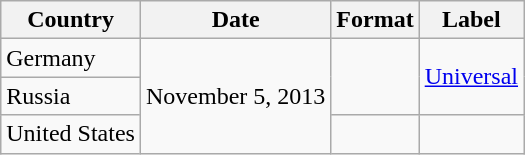<table class="wikitable">
<tr>
<th>Country</th>
<th>Date</th>
<th>Format</th>
<th>Label</th>
</tr>
<tr>
<td>Germany</td>
<td rowspan="3">November 5, 2013</td>
<td rowspan="2"></td>
<td rowspan="2"><a href='#'>Universal</a></td>
</tr>
<tr>
<td>Russia</td>
</tr>
<tr>
<td>United States</td>
<td></td>
<td></td>
</tr>
</table>
